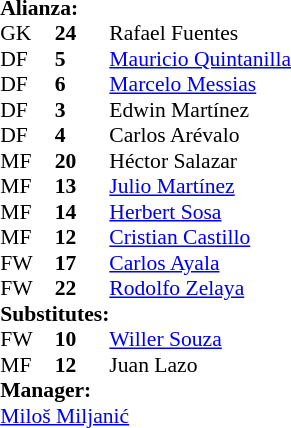<table style="font-size: 90%" cellspacing="0" cellpadding="0" align=right>
<tr>
<td colspan="4"><strong>Alianza:</strong></td>
</tr>
<tr>
<th width="25"></th>
<th width="25"></th>
</tr>
<tr>
<td>GK</td>
<td><strong>24</strong></td>
<td> Rafael Fuentes</td>
</tr>
<tr>
<td>DF</td>
<td><strong>5</strong></td>
<td> <a href='#'>Mauricio Quintanilla</a></td>
</tr>
<tr>
<td>DF</td>
<td><strong>6</strong></td>
<td> <a href='#'>Marcelo Messias</a></td>
<td></td>
</tr>
<tr>
<td>DF</td>
<td><strong>3</strong></td>
<td> Edwin Martínez</td>
</tr>
<tr>
<td>DF</td>
<td><strong>4</strong></td>
<td> Carlos Arévalo </td>
</tr>
<tr>
<td>MF</td>
<td><strong>20</strong></td>
<td> Héctor Salazar</td>
</tr>
<tr>
<td>MF</td>
<td><strong>13</strong></td>
<td> <a href='#'>Julio Martínez</a></td>
</tr>
<tr>
<td>MF</td>
<td><strong>14</strong></td>
<td> <a href='#'>Herbert Sosa</a></td>
<td></td>
<td></td>
</tr>
<tr>
<td>MF</td>
<td><strong>12</strong></td>
<td> <a href='#'>Cristian Castillo</a> </td>
</tr>
<tr>
<td>FW</td>
<td><strong>17</strong></td>
<td> <a href='#'>Carlos Ayala</a></td>
<td></td>
<td></td>
</tr>
<tr>
<td>FW</td>
<td><strong>22</strong></td>
<td> <a href='#'>Rodolfo Zelaya</a> </td>
</tr>
<tr>
<td colspan=2><strong>Substitutes:</strong></td>
</tr>
<tr>
<td>FW</td>
<td><strong>10</strong></td>
<td> <a href='#'>Willer Souza</a></td>
<td></td>
<td></td>
</tr>
<tr>
<td>MF</td>
<td><strong>12</strong></td>
<td> Juan Lazo</td>
<td></td>
<td></td>
</tr>
<tr>
<td colspan=3><strong>Manager:</strong></td>
</tr>
<tr>
<td colspan=4> <a href='#'>Miloš Miljanić</a></td>
</tr>
</table>
